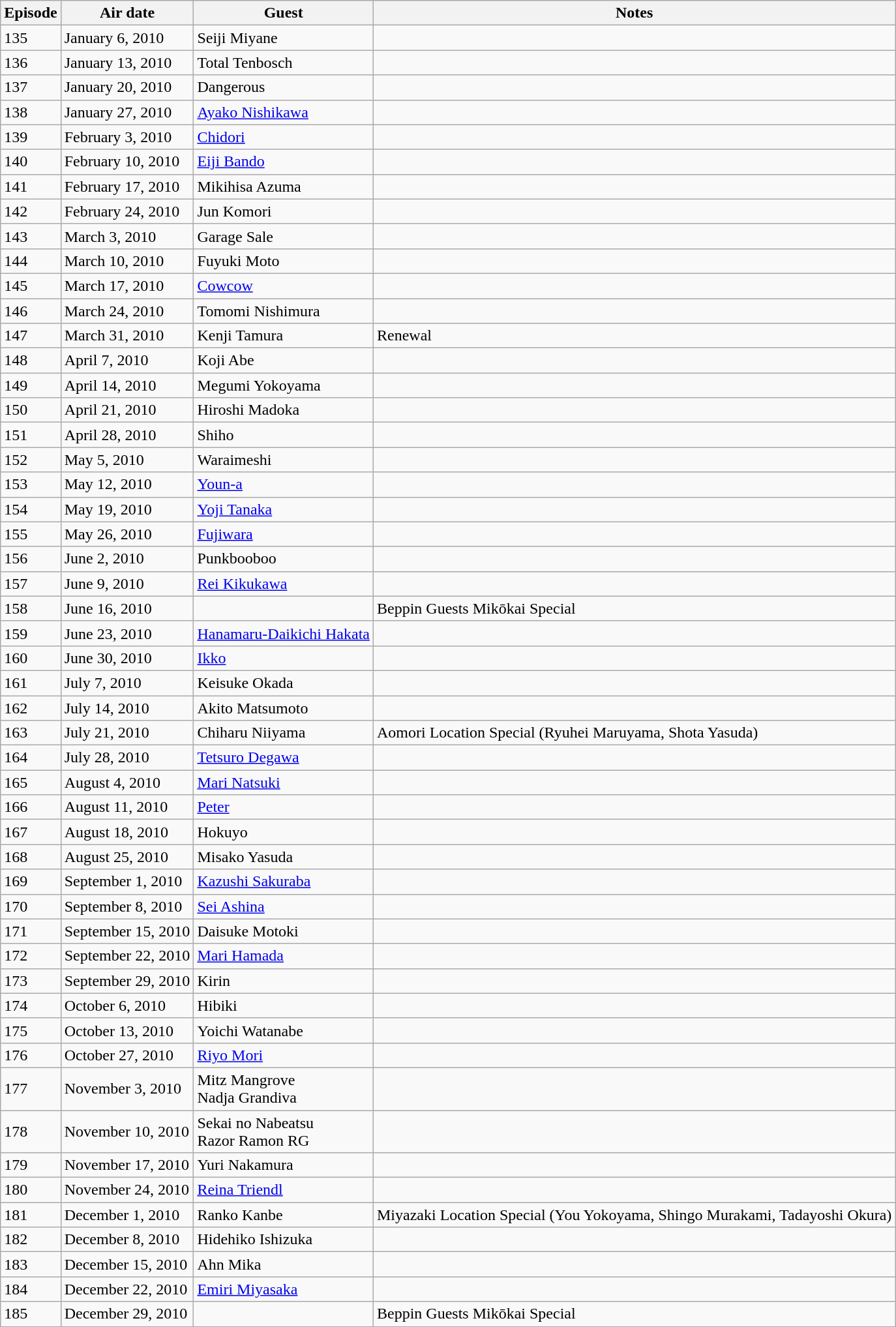<table class="wikitable">
<tr>
<th>Episode</th>
<th>Air date</th>
<th>Guest</th>
<th>Notes</th>
</tr>
<tr>
<td>135</td>
<td>January 6, 2010</td>
<td>Seiji Miyane</td>
<td></td>
</tr>
<tr>
<td>136</td>
<td>January 13, 2010</td>
<td>Total Tenbosch</td>
<td></td>
</tr>
<tr>
<td>137</td>
<td>January 20, 2010</td>
<td>Dangerous</td>
<td></td>
</tr>
<tr>
<td>138</td>
<td>January 27, 2010</td>
<td><a href='#'>Ayako Nishikawa</a></td>
<td></td>
</tr>
<tr>
<td>139</td>
<td>February 3, 2010</td>
<td><a href='#'>Chidori</a></td>
<td></td>
</tr>
<tr>
<td>140</td>
<td>February 10, 2010</td>
<td><a href='#'>Eiji Bando</a></td>
<td></td>
</tr>
<tr>
<td>141</td>
<td>February 17, 2010</td>
<td>Mikihisa Azuma</td>
<td></td>
</tr>
<tr>
<td>142</td>
<td>February 24, 2010</td>
<td>Jun Komori</td>
<td></td>
</tr>
<tr>
<td>143</td>
<td>March 3, 2010</td>
<td>Garage Sale</td>
<td></td>
</tr>
<tr>
<td>144</td>
<td>March 10, 2010</td>
<td>Fuyuki Moto</td>
<td></td>
</tr>
<tr>
<td>145</td>
<td>March 17, 2010</td>
<td><a href='#'>Cowcow</a></td>
<td></td>
</tr>
<tr>
<td>146</td>
<td>March 24, 2010</td>
<td>Tomomi Nishimura</td>
<td></td>
</tr>
<tr>
<td>147</td>
<td>March 31, 2010</td>
<td>Kenji Tamura</td>
<td>Renewal</td>
</tr>
<tr>
<td>148</td>
<td>April 7, 2010</td>
<td>Koji Abe</td>
<td></td>
</tr>
<tr>
<td>149</td>
<td>April 14, 2010</td>
<td>Megumi Yokoyama</td>
<td></td>
</tr>
<tr>
<td>150</td>
<td>April 21, 2010</td>
<td>Hiroshi Madoka</td>
<td></td>
</tr>
<tr>
<td>151</td>
<td>April 28, 2010</td>
<td>Shiho</td>
<td></td>
</tr>
<tr>
<td>152</td>
<td>May 5, 2010</td>
<td>Waraimeshi</td>
<td></td>
</tr>
<tr>
<td>153</td>
<td>May 12, 2010</td>
<td><a href='#'>Youn-a</a></td>
<td></td>
</tr>
<tr>
<td>154</td>
<td>May 19, 2010</td>
<td><a href='#'>Yoji Tanaka</a></td>
<td></td>
</tr>
<tr>
<td>155</td>
<td>May 26, 2010</td>
<td><a href='#'>Fujiwara</a></td>
<td></td>
</tr>
<tr>
<td>156</td>
<td>June 2, 2010</td>
<td>Punkbooboo</td>
<td></td>
</tr>
<tr>
<td>157</td>
<td>June 9, 2010</td>
<td><a href='#'>Rei Kikukawa</a></td>
<td></td>
</tr>
<tr>
<td>158</td>
<td>June 16, 2010</td>
<td></td>
<td>Beppin Guests Mikōkai Special</td>
</tr>
<tr>
<td>159</td>
<td>June 23, 2010</td>
<td><a href='#'>Hanamaru-Daikichi Hakata</a></td>
<td></td>
</tr>
<tr>
<td>160</td>
<td>June 30, 2010</td>
<td><a href='#'>Ikko</a></td>
<td></td>
</tr>
<tr>
<td>161</td>
<td>July 7, 2010</td>
<td>Keisuke Okada</td>
<td></td>
</tr>
<tr>
<td>162</td>
<td>July 14, 2010</td>
<td>Akito Matsumoto</td>
<td></td>
</tr>
<tr>
<td>163</td>
<td>July 21, 2010</td>
<td>Chiharu Niiyama</td>
<td>Aomori Location Special  (Ryuhei Maruyama, Shota Yasuda)</td>
</tr>
<tr>
<td>164</td>
<td>July 28, 2010</td>
<td><a href='#'>Tetsuro Degawa</a></td>
<td></td>
</tr>
<tr>
<td>165</td>
<td>August 4, 2010</td>
<td><a href='#'>Mari Natsuki</a></td>
<td></td>
</tr>
<tr>
<td>166</td>
<td>August 11, 2010</td>
<td><a href='#'>Peter</a></td>
<td></td>
</tr>
<tr>
<td>167</td>
<td>August 18, 2010</td>
<td>Hokuyo</td>
<td></td>
</tr>
<tr>
<td>168</td>
<td>August 25, 2010</td>
<td>Misako Yasuda</td>
<td></td>
</tr>
<tr>
<td>169</td>
<td>September 1, 2010</td>
<td><a href='#'>Kazushi Sakuraba</a></td>
<td></td>
</tr>
<tr>
<td>170</td>
<td>September 8, 2010</td>
<td><a href='#'>Sei Ashina</a></td>
<td></td>
</tr>
<tr>
<td>171</td>
<td>September 15, 2010</td>
<td>Daisuke Motoki</td>
<td></td>
</tr>
<tr>
<td>172</td>
<td>September 22, 2010</td>
<td><a href='#'>Mari Hamada</a></td>
<td></td>
</tr>
<tr>
<td>173</td>
<td>September 29, 2010</td>
<td>Kirin</td>
<td></td>
</tr>
<tr>
<td>174</td>
<td>October 6, 2010</td>
<td>Hibiki</td>
<td></td>
</tr>
<tr>
<td>175</td>
<td>October 13, 2010</td>
<td>Yoichi Watanabe</td>
<td></td>
</tr>
<tr>
<td>176</td>
<td>October 27, 2010</td>
<td><a href='#'>Riyo Mori</a></td>
<td></td>
</tr>
<tr>
<td>177</td>
<td>November 3, 2010</td>
<td>Mitz Mangrove<br>Nadja Grandiva</td>
<td></td>
</tr>
<tr>
<td>178</td>
<td>November 10, 2010</td>
<td>Sekai no Nabeatsu<br>Razor Ramon RG</td>
<td></td>
</tr>
<tr>
<td>179</td>
<td>November 17, 2010</td>
<td>Yuri Nakamura</td>
<td></td>
</tr>
<tr>
<td>180</td>
<td>November 24, 2010</td>
<td><a href='#'>Reina Triendl</a></td>
<td></td>
</tr>
<tr>
<td>181</td>
<td>December 1, 2010</td>
<td>Ranko Kanbe</td>
<td>Miyazaki Location Special (You Yokoyama, Shingo Murakami, Tadayoshi Okura)</td>
</tr>
<tr>
<td>182</td>
<td>December 8, 2010</td>
<td>Hidehiko Ishizuka</td>
<td></td>
</tr>
<tr>
<td>183</td>
<td>December 15, 2010</td>
<td>Ahn Mika</td>
<td></td>
</tr>
<tr>
<td>184</td>
<td>December 22, 2010</td>
<td><a href='#'>Emiri Miyasaka</a></td>
<td></td>
</tr>
<tr>
<td>185</td>
<td>December 29, 2010</td>
<td></td>
<td>Beppin Guests Mikōkai Special</td>
</tr>
</table>
